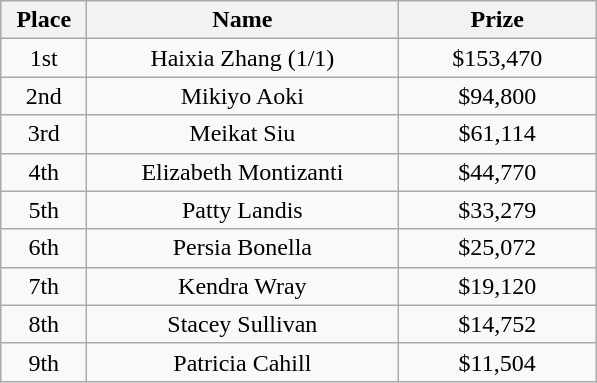<table class="wikitable">
<tr>
<th width="50">Place</th>
<th width="200">Name</th>
<th width="125">Prize</th>
</tr>
<tr>
<td align = "center">1st</td>
<td align = "center">Haixia Zhang (1/1)</td>
<td align = "center">$153,470</td>
</tr>
<tr>
<td align = "center">2nd</td>
<td align = "center">Mikiyo Aoki</td>
<td align = "center">$94,800</td>
</tr>
<tr>
<td align = "center">3rd</td>
<td align = "center">Meikat Siu</td>
<td align = "center">$61,114</td>
</tr>
<tr>
<td align = "center">4th</td>
<td align = "center">Elizabeth Montizanti</td>
<td align = "center">$44,770</td>
</tr>
<tr>
<td align = "center">5th</td>
<td align = "center">Patty Landis</td>
<td align = "center">$33,279</td>
</tr>
<tr>
<td align = "center">6th</td>
<td align = "center">Persia Bonella</td>
<td align = "center">$25,072</td>
</tr>
<tr>
<td align = "center">7th</td>
<td align = "center">Kendra Wray</td>
<td align = "center">$19,120</td>
</tr>
<tr>
<td align = "center">8th</td>
<td align = "center">Stacey Sullivan</td>
<td align = "center">$14,752</td>
</tr>
<tr>
<td align = "center">9th</td>
<td align = "center">Patricia Cahill</td>
<td align = "center">$11,504</td>
</tr>
</table>
